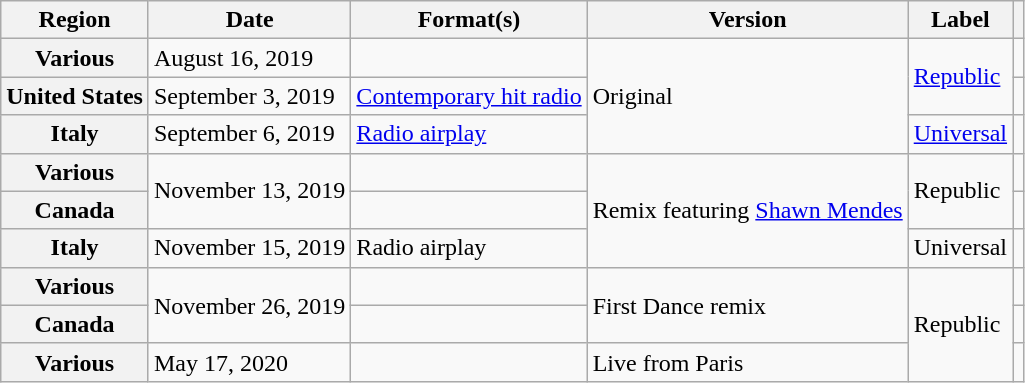<table class="wikitable plainrowheaders" border="1">
<tr>
<th scope="col">Region</th>
<th scope="col">Date</th>
<th scope="col">Format(s)</th>
<th scope="col">Version</th>
<th scope="col">Label</th>
<th scope="col"></th>
</tr>
<tr>
<th scope="row">Various</th>
<td>August 16, 2019</td>
<td></td>
<td rowspan="3">Original</td>
<td rowspan="2"><a href='#'>Republic</a></td>
<td style="text-align:center;"></td>
</tr>
<tr>
<th scope="row">United States</th>
<td>September 3, 2019</td>
<td><a href='#'>Contemporary hit radio</a></td>
<td style="text-align:center;"></td>
</tr>
<tr>
<th scope="row">Italy</th>
<td>September 6, 2019</td>
<td><a href='#'>Radio airplay</a></td>
<td><a href='#'>Universal</a></td>
<td style="text-align:center;"></td>
</tr>
<tr>
<th scope="row">Various</th>
<td rowspan="2">November 13, 2019</td>
<td></td>
<td rowspan="3">Remix featuring <a href='#'>Shawn Mendes</a></td>
<td rowspan="2">Republic</td>
<td style="text-align:center;"></td>
</tr>
<tr>
<th scope="row">Canada</th>
<td></td>
<td style="text-align:center;"></td>
</tr>
<tr>
<th scope="row">Italy</th>
<td>November 15, 2019</td>
<td>Radio airplay</td>
<td>Universal</td>
<td style="text-align:center;"></td>
</tr>
<tr>
<th scope="row">Various</th>
<td rowspan="2">November 26, 2019</td>
<td></td>
<td rowspan="2">First Dance remix</td>
<td rowspan="3">Republic</td>
<td style="text-align:center;"></td>
</tr>
<tr>
<th scope="row">Canada</th>
<td></td>
<td style="text-align:center;"></td>
</tr>
<tr>
<th scope="row">Various</th>
<td>May 17, 2020</td>
<td></td>
<td>Live from Paris</td>
<td style="text-align:center;"></td>
</tr>
</table>
